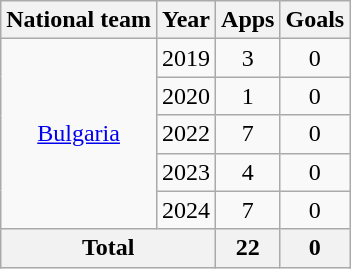<table class="wikitable" style="text-align:center">
<tr>
<th>National team</th>
<th>Year</th>
<th>Apps</th>
<th>Goals</th>
</tr>
<tr>
<td rowspan="5"><a href='#'>Bulgaria</a></td>
<td>2019</td>
<td>3</td>
<td>0</td>
</tr>
<tr>
<td>2020</td>
<td>1</td>
<td>0</td>
</tr>
<tr>
<td>2022</td>
<td>7</td>
<td>0</td>
</tr>
<tr>
<td>2023</td>
<td>4</td>
<td>0</td>
</tr>
<tr>
<td>2024</td>
<td>7</td>
<td>0</td>
</tr>
<tr>
<th colspan="2">Total</th>
<th>22</th>
<th>0</th>
</tr>
</table>
